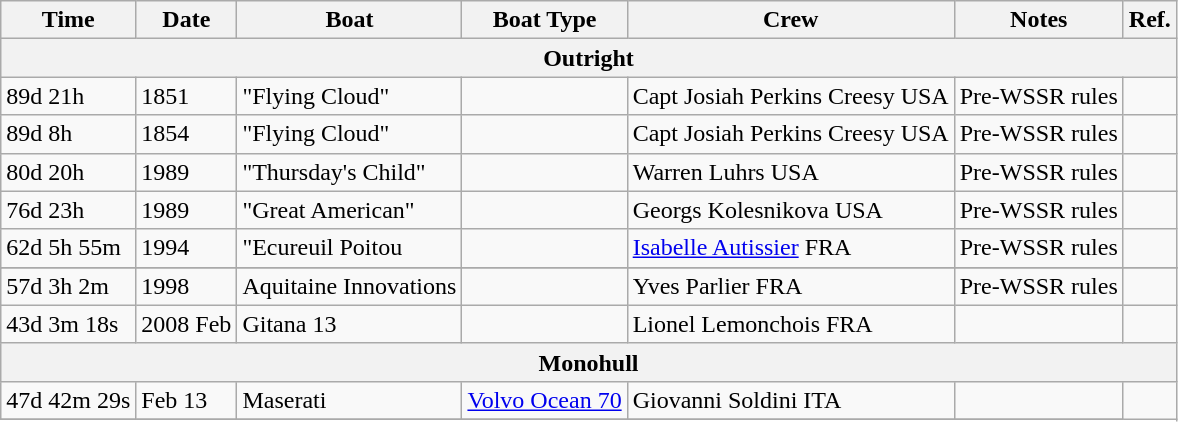<table class="wikitable sortable">
<tr>
<th>Time</th>
<th>Date</th>
<th>Boat</th>
<th>Boat Type</th>
<th>Crew</th>
<th>Notes</th>
<th>Ref.</th>
</tr>
<tr>
<th colspan=7>Outright</th>
</tr>
<tr>
<td>89d 21h</td>
<td>1851</td>
<td>"Flying Cloud"</td>
<td></td>
<td>Capt Josiah Perkins Creesy	USA</td>
<td>Pre-WSSR rules</td>
<td></td>
</tr>
<tr>
<td>89d 8h</td>
<td>1854</td>
<td>"Flying Cloud"</td>
<td></td>
<td>Capt Josiah Perkins Creesy	USA</td>
<td>Pre-WSSR rules</td>
<td></td>
</tr>
<tr>
<td>80d 20h</td>
<td>1989</td>
<td>"Thursday's Child"</td>
<td></td>
<td>Warren Luhrs	USA</td>
<td>Pre-WSSR rules</td>
<td></td>
</tr>
<tr>
<td>76d 23h</td>
<td>1989</td>
<td>"Great American"</td>
<td></td>
<td>Georgs Kolesnikova	USA</td>
<td>Pre-WSSR rules</td>
<td></td>
</tr>
<tr>
<td>62d 5h 55m</td>
<td>1994</td>
<td>"Ecureuil Poitou</td>
<td></td>
<td><a href='#'>Isabelle Autissier</a> FRA</td>
<td>Pre-WSSR rules</td>
<td></td>
</tr>
<tr>
</tr>
<tr>
<td>57d 3h 2m</td>
<td>1998</td>
<td>Aquitaine Innovations</td>
<td></td>
<td>Yves Parlier	FRA</td>
<td>Pre-WSSR rules</td>
<td></td>
</tr>
<tr>
<td>43d 3m 18s</td>
<td>2008 Feb</td>
<td>Gitana 13</td>
<td></td>
<td>Lionel Lemonchois	FRA</td>
<td></td>
<td></td>
</tr>
<tr>
<th colspan=7>Monohull</th>
</tr>
<tr>
<td>47d 42m 29s</td>
<td>Feb 13</td>
<td>Maserati</td>
<td><a href='#'>Volvo Ocean 70</a></td>
<td>Giovanni Soldini	ITA</td>
<td></td>
</tr>
<tr>
</tr>
</table>
